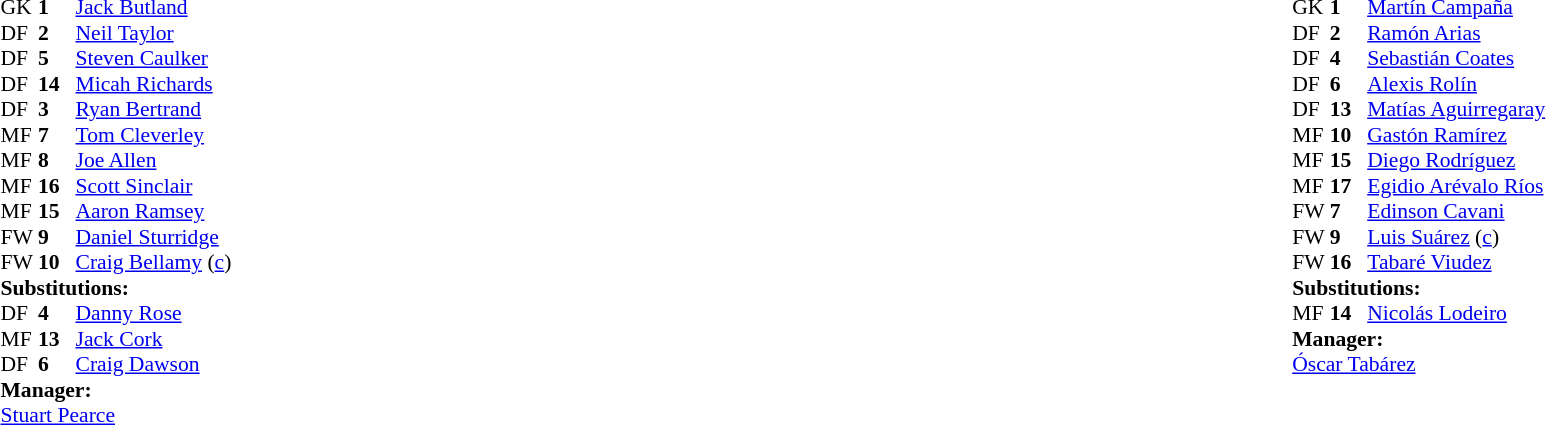<table width="100%">
<tr>
<td valign="top" width="50%"><br><table style="font-size: 90%" cellspacing="0" cellpadding="0">
<tr>
<th width="25"></th>
<th width="25"></th>
</tr>
<tr>
<td>GK</td>
<td><strong>1</strong></td>
<td><a href='#'>Jack Butland</a></td>
</tr>
<tr>
<td>DF</td>
<td><strong>2</strong></td>
<td><a href='#'>Neil Taylor</a></td>
<td></td>
</tr>
<tr>
<td>DF</td>
<td><strong>5</strong></td>
<td><a href='#'>Steven Caulker</a></td>
</tr>
<tr>
<td>DF</td>
<td><strong>14</strong></td>
<td><a href='#'>Micah Richards</a></td>
</tr>
<tr>
<td>DF</td>
<td><strong>3</strong></td>
<td><a href='#'>Ryan Bertrand</a></td>
</tr>
<tr>
<td>MF</td>
<td><strong>7</strong></td>
<td><a href='#'>Tom Cleverley</a></td>
</tr>
<tr>
<td>MF</td>
<td><strong>8</strong></td>
<td><a href='#'>Joe Allen</a></td>
</tr>
<tr>
<td>MF</td>
<td><strong>16</strong></td>
<td><a href='#'>Scott Sinclair</a></td>
<td></td>
<td></td>
</tr>
<tr>
<td>MF</td>
<td><strong>15</strong></td>
<td><a href='#'>Aaron Ramsey</a></td>
<td></td>
</tr>
<tr>
<td>FW</td>
<td><strong>9</strong></td>
<td><a href='#'>Daniel Sturridge</a></td>
<td></td>
<td></td>
</tr>
<tr>
<td>FW</td>
<td><strong>10</strong></td>
<td><a href='#'>Craig Bellamy</a> (<a href='#'>c</a>)</td>
<td></td>
<td></td>
</tr>
<tr>
<td colspan=3><strong>Substitutions:</strong></td>
</tr>
<tr>
<td>DF</td>
<td><strong>4</strong></td>
<td><a href='#'>Danny Rose</a></td>
<td></td>
<td></td>
</tr>
<tr>
<td>MF</td>
<td><strong>13</strong></td>
<td><a href='#'>Jack Cork</a></td>
<td></td>
<td></td>
</tr>
<tr>
<td>DF</td>
<td><strong>6</strong></td>
<td><a href='#'>Craig Dawson</a></td>
<td></td>
<td></td>
</tr>
<tr>
<td colspan=3><strong>Manager:</strong></td>
</tr>
<tr>
<td colspan=3><a href='#'>Stuart Pearce</a></td>
</tr>
</table>
</td>
<td valign="top"></td>
<td valign="top" width="50%"><br><table style="font-size: 90%" cellspacing="0" cellpadding="0" align="center">
<tr>
<th width=25></th>
<th width=25></th>
</tr>
<tr>
<td>GK</td>
<td><strong>1</strong></td>
<td><a href='#'>Martín Campaña</a></td>
</tr>
<tr>
<td>DF</td>
<td><strong>2</strong></td>
<td><a href='#'>Ramón Arias</a></td>
<td></td>
</tr>
<tr>
<td>DF</td>
<td><strong>4</strong></td>
<td><a href='#'>Sebastián Coates</a></td>
<td></td>
</tr>
<tr>
<td>DF</td>
<td><strong>6</strong></td>
<td><a href='#'>Alexis Rolín</a></td>
</tr>
<tr>
<td>DF</td>
<td><strong>13</strong></td>
<td><a href='#'>Matías Aguirregaray</a></td>
</tr>
<tr>
<td>MF</td>
<td><strong>10</strong></td>
<td><a href='#'>Gastón Ramírez</a></td>
<td></td>
</tr>
<tr>
<td>MF</td>
<td><strong>15</strong></td>
<td><a href='#'>Diego Rodríguez</a></td>
</tr>
<tr>
<td>MF</td>
<td><strong>17</strong></td>
<td><a href='#'>Egidio Arévalo Ríos</a></td>
</tr>
<tr>
<td>FW</td>
<td><strong>7</strong></td>
<td><a href='#'>Edinson Cavani</a></td>
</tr>
<tr>
<td>FW</td>
<td><strong>9</strong></td>
<td><a href='#'>Luis Suárez</a> (<a href='#'>c</a>)</td>
<td></td>
</tr>
<tr>
<td>FW</td>
<td><strong>16</strong></td>
<td><a href='#'>Tabaré Viudez</a></td>
<td></td>
<td></td>
</tr>
<tr>
<td colspan=3><strong>Substitutions:</strong></td>
</tr>
<tr>
<td>MF</td>
<td><strong>14</strong></td>
<td><a href='#'>Nicolás Lodeiro</a></td>
<td></td>
<td></td>
</tr>
<tr>
<td colspan=3><strong>Manager:</strong></td>
</tr>
<tr>
<td colspan=3><a href='#'>Óscar Tabárez</a></td>
</tr>
</table>
</td>
</tr>
</table>
